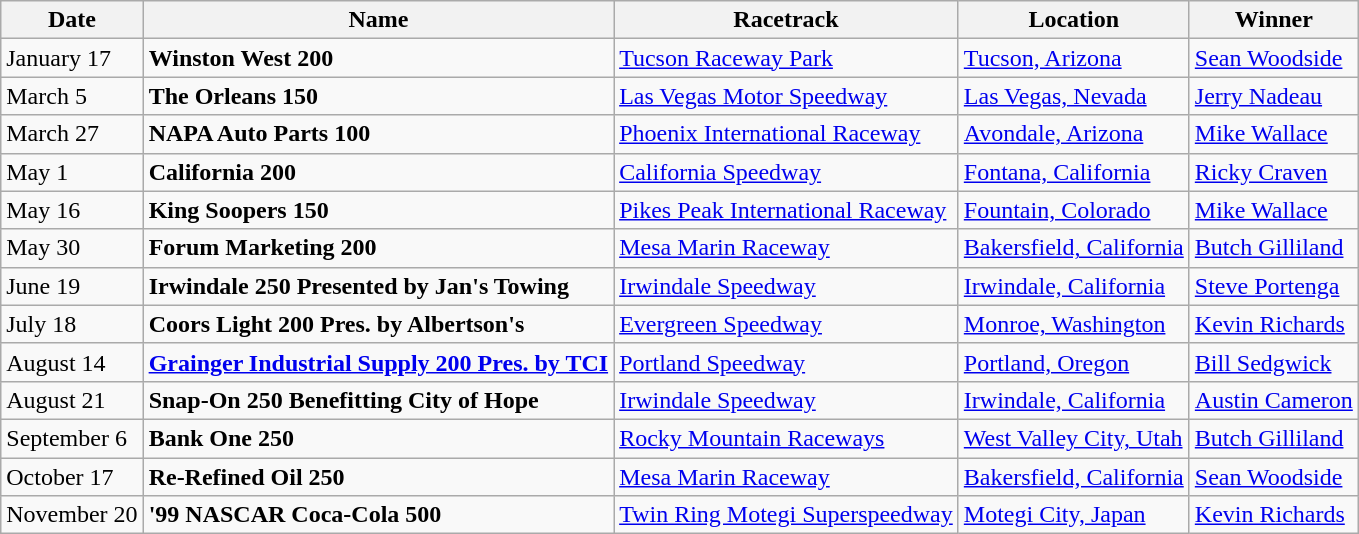<table class="wikitable">
<tr>
<th>Date</th>
<th>Name</th>
<th>Racetrack</th>
<th>Location</th>
<th>Winner</th>
</tr>
<tr>
<td>January 17</td>
<td><strong>Winston West 200</strong></td>
<td><a href='#'>Tucson Raceway Park</a></td>
<td><a href='#'>Tucson, Arizona</a></td>
<td><a href='#'>Sean Woodside</a></td>
</tr>
<tr>
<td>March 5</td>
<td><strong>The Orleans 150</strong></td>
<td><a href='#'>Las Vegas Motor Speedway</a></td>
<td><a href='#'>Las Vegas, Nevada</a></td>
<td><a href='#'>Jerry Nadeau</a></td>
</tr>
<tr>
<td>March 27</td>
<td><strong>NAPA Auto Parts 100</strong></td>
<td><a href='#'>Phoenix International Raceway</a></td>
<td><a href='#'>Avondale, Arizona</a></td>
<td><a href='#'>Mike Wallace</a></td>
</tr>
<tr>
<td>May 1</td>
<td><strong>California 200</strong></td>
<td><a href='#'>California Speedway</a></td>
<td><a href='#'>Fontana, California</a></td>
<td><a href='#'>Ricky Craven</a></td>
</tr>
<tr>
<td>May 16</td>
<td><strong>King Soopers 150</strong></td>
<td><a href='#'>Pikes Peak International Raceway</a></td>
<td><a href='#'>Fountain, Colorado</a></td>
<td><a href='#'>Mike Wallace</a></td>
</tr>
<tr>
<td>May 30</td>
<td><strong>Forum Marketing 200</strong></td>
<td><a href='#'>Mesa Marin Raceway</a></td>
<td><a href='#'>Bakersfield, California</a></td>
<td><a href='#'>Butch Gilliland</a></td>
</tr>
<tr>
<td>June 19</td>
<td><strong>Irwindale 250 Presented by Jan's Towing</strong></td>
<td><a href='#'>Irwindale Speedway</a></td>
<td><a href='#'>Irwindale, California</a></td>
<td><a href='#'>Steve Portenga</a></td>
</tr>
<tr>
<td>July 18</td>
<td><strong>Coors Light 200 Pres. by Albertson's</strong></td>
<td><a href='#'>Evergreen Speedway</a></td>
<td><a href='#'>Monroe, Washington</a></td>
<td><a href='#'>Kevin Richards</a></td>
</tr>
<tr>
<td>August 14</td>
<td><strong><a href='#'>Grainger Industrial Supply 200 Pres. by TCI</a></strong></td>
<td><a href='#'>Portland Speedway</a></td>
<td><a href='#'>Portland, Oregon</a></td>
<td><a href='#'>Bill Sedgwick</a></td>
</tr>
<tr>
<td>August 21</td>
<td><strong>Snap-On 250 Benefitting City of Hope</strong></td>
<td><a href='#'>Irwindale Speedway</a></td>
<td><a href='#'>Irwindale, California</a></td>
<td><a href='#'>Austin Cameron</a></td>
</tr>
<tr>
<td>September 6</td>
<td><strong>Bank One 250</strong></td>
<td><a href='#'>Rocky Mountain Raceways</a></td>
<td><a href='#'>West Valley City, Utah</a></td>
<td><a href='#'>Butch Gilliland</a></td>
</tr>
<tr>
<td>October 17</td>
<td><strong>Re-Refined Oil 250</strong></td>
<td><a href='#'>Mesa Marin Raceway</a></td>
<td><a href='#'>Bakersfield, California</a></td>
<td><a href='#'>Sean Woodside</a></td>
</tr>
<tr>
<td>November 20</td>
<td><strong>'99 NASCAR Coca-Cola 500</strong></td>
<td><a href='#'>Twin Ring Motegi Superspeedway</a></td>
<td><a href='#'>Motegi City, Japan</a></td>
<td><a href='#'>Kevin Richards</a></td>
</tr>
</table>
